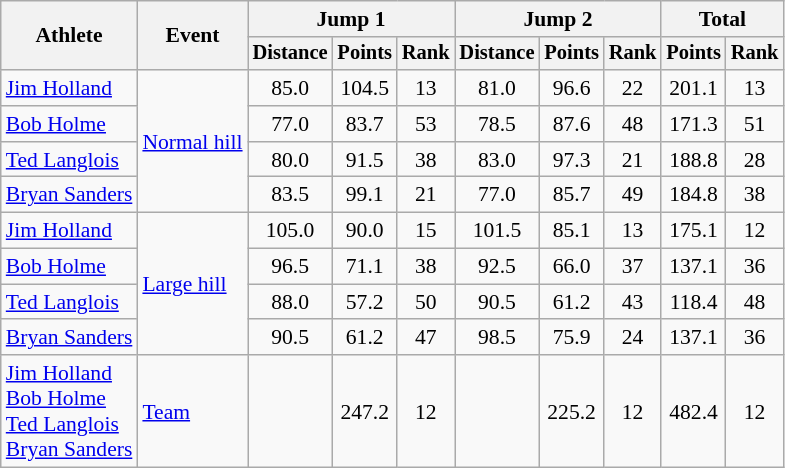<table class=wikitable style=font-size:90%;text-align:center>
<tr>
<th rowspan=2>Athlete</th>
<th rowspan=2>Event</th>
<th colspan=3>Jump 1</th>
<th colspan=3>Jump 2</th>
<th colspan=2>Total</th>
</tr>
<tr style=font-size:95%>
<th>Distance</th>
<th>Points</th>
<th>Rank</th>
<th>Distance</th>
<th>Points</th>
<th>Rank</th>
<th>Points</th>
<th>Rank</th>
</tr>
<tr>
<td align=left><a href='#'>Jim Holland</a></td>
<td align=left rowspan=4><a href='#'>Normal hill</a></td>
<td>85.0</td>
<td>104.5</td>
<td>13</td>
<td>81.0</td>
<td>96.6</td>
<td>22</td>
<td>201.1</td>
<td>13</td>
</tr>
<tr>
<td align=left><a href='#'>Bob Holme</a></td>
<td>77.0</td>
<td>83.7</td>
<td>53</td>
<td>78.5</td>
<td>87.6</td>
<td>48</td>
<td>171.3</td>
<td>51</td>
</tr>
<tr>
<td align=left><a href='#'>Ted Langlois</a></td>
<td>80.0</td>
<td>91.5</td>
<td>38</td>
<td>83.0</td>
<td>97.3</td>
<td>21</td>
<td>188.8</td>
<td>28</td>
</tr>
<tr>
<td align=left><a href='#'>Bryan Sanders</a></td>
<td>83.5</td>
<td>99.1</td>
<td>21</td>
<td>77.0</td>
<td>85.7</td>
<td>49</td>
<td>184.8</td>
<td>38</td>
</tr>
<tr>
<td align=left><a href='#'>Jim Holland</a></td>
<td align=left rowspan=4><a href='#'>Large hill</a></td>
<td>105.0</td>
<td>90.0</td>
<td>15</td>
<td>101.5</td>
<td>85.1</td>
<td>13</td>
<td>175.1</td>
<td>12</td>
</tr>
<tr>
<td align=left><a href='#'>Bob Holme</a></td>
<td>96.5</td>
<td>71.1</td>
<td>38</td>
<td>92.5</td>
<td>66.0</td>
<td>37</td>
<td>137.1</td>
<td>36</td>
</tr>
<tr>
<td align=left><a href='#'>Ted Langlois</a></td>
<td>88.0</td>
<td>57.2</td>
<td>50</td>
<td>90.5</td>
<td>61.2</td>
<td>43</td>
<td>118.4</td>
<td>48</td>
</tr>
<tr>
<td align=left><a href='#'>Bryan Sanders</a></td>
<td>90.5</td>
<td>61.2</td>
<td>47</td>
<td>98.5</td>
<td>75.9</td>
<td>24</td>
<td>137.1</td>
<td>36</td>
</tr>
<tr>
<td align=left><a href='#'>Jim Holland</a><br><a href='#'>Bob Holme</a><br><a href='#'>Ted Langlois</a><br><a href='#'>Bryan Sanders</a></td>
<td align=left><a href='#'>Team</a></td>
<td></td>
<td>247.2</td>
<td>12</td>
<td></td>
<td>225.2</td>
<td>12</td>
<td>482.4</td>
<td>12</td>
</tr>
</table>
